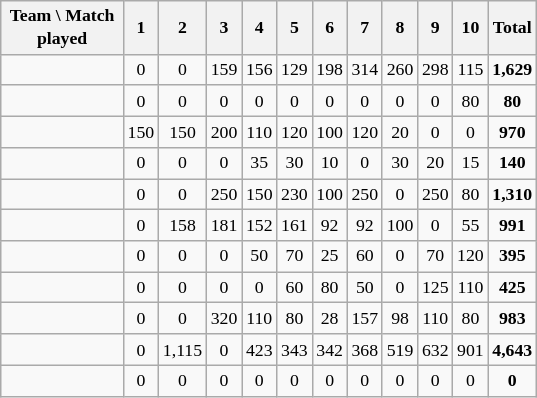<table class="wikitable sortable" style="font-size: 74%; text-align:center;">
<tr>
<th style="width:76px;">Team \ Match played</th>
<th align=center>1</th>
<th align=center>2</th>
<th align=center>3</th>
<th align=center>4</th>
<th align=center>5</th>
<th align=center>6</th>
<th align=center>7</th>
<th align=center>8</th>
<th align=center>9</th>
<th align=center>10</th>
<th align=center>Total</th>
</tr>
<tr align=center>
<td align=left></td>
<td>0</td>
<td>0</td>
<td>159</td>
<td>156</td>
<td>129</td>
<td>198</td>
<td>314</td>
<td>260</td>
<td>298</td>
<td>115</td>
<td><strong> 1,629 </strong></td>
</tr>
<tr align=center>
<td align=left></td>
<td>0</td>
<td>0</td>
<td>0</td>
<td>0</td>
<td>0</td>
<td>0</td>
<td>0</td>
<td>0</td>
<td>0</td>
<td>80</td>
<td><strong> 80 </strong></td>
</tr>
<tr align=center>
<td align=left></td>
<td>150</td>
<td>150</td>
<td>200</td>
<td>110</td>
<td>120</td>
<td>100</td>
<td>120</td>
<td>20</td>
<td>0</td>
<td>0</td>
<td><strong> 970 </strong></td>
</tr>
<tr align=center>
<td align=left></td>
<td>0</td>
<td>0</td>
<td>0</td>
<td>35</td>
<td>30</td>
<td>10</td>
<td>0</td>
<td>30</td>
<td>20</td>
<td>15</td>
<td><strong> 140 </strong></td>
</tr>
<tr align=center>
<td align=left></td>
<td>0</td>
<td>0</td>
<td>250</td>
<td>150</td>
<td>230</td>
<td>100</td>
<td>250</td>
<td>0</td>
<td>250</td>
<td>80</td>
<td><strong> 1,310 </strong></td>
</tr>
<tr align=center>
<td align=left></td>
<td>0</td>
<td>158</td>
<td>181</td>
<td>152</td>
<td>161</td>
<td>92</td>
<td>92</td>
<td>100</td>
<td>0</td>
<td>55</td>
<td><strong> 991 </strong></td>
</tr>
<tr align=center>
<td align=left></td>
<td>0</td>
<td>0</td>
<td>0</td>
<td>50</td>
<td>70</td>
<td>25</td>
<td>60</td>
<td>0</td>
<td>70</td>
<td>120</td>
<td><strong> 395 </strong></td>
</tr>
<tr align=center>
<td align=left></td>
<td>0</td>
<td>0</td>
<td>0</td>
<td>0</td>
<td>60</td>
<td>80</td>
<td>50</td>
<td>0</td>
<td>125</td>
<td>110</td>
<td><strong> 425 </strong></td>
</tr>
<tr align=center>
<td align=left></td>
<td>0</td>
<td>0</td>
<td>320</td>
<td>110</td>
<td>80</td>
<td>28</td>
<td>157</td>
<td>98</td>
<td>110</td>
<td>80</td>
<td><strong> 983 </strong></td>
</tr>
<tr align=center>
<td align=left></td>
<td>0</td>
<td>1,115</td>
<td>0</td>
<td>423</td>
<td>343</td>
<td>342</td>
<td>368</td>
<td>519</td>
<td>632</td>
<td>901</td>
<td><strong> 4,643 </strong></td>
</tr>
<tr align=center>
<td align=left></td>
<td>0</td>
<td>0</td>
<td>0</td>
<td>0</td>
<td>0</td>
<td>0</td>
<td>0</td>
<td>0</td>
<td>0</td>
<td>0</td>
<td><strong> 0 </strong></td>
</tr>
</table>
